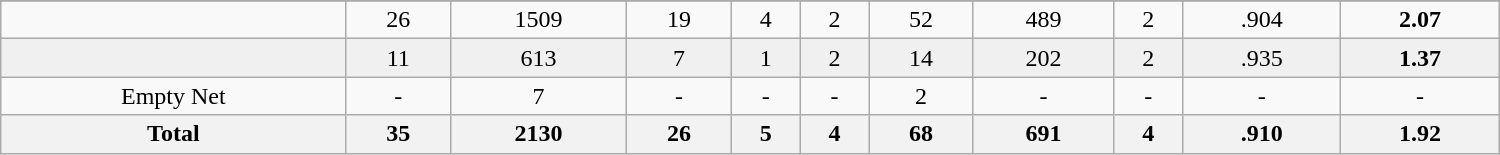<table class="wikitable sortable" width ="1000">
<tr align="center">
</tr>
<tr align="center" bgcolor="">
<td></td>
<td>26</td>
<td>1509</td>
<td>19</td>
<td>4</td>
<td>2</td>
<td>52</td>
<td>489</td>
<td>2</td>
<td>.904</td>
<td><strong>2.07</strong></td>
</tr>
<tr align="center" bgcolor="f0f0f0">
<td></td>
<td>11</td>
<td>613</td>
<td>7</td>
<td>1</td>
<td>2</td>
<td>14</td>
<td>202</td>
<td>2</td>
<td>.935</td>
<td><strong>1.37</strong></td>
</tr>
<tr align="center" bgcolor="">
<td>Empty Net</td>
<td>-</td>
<td>7</td>
<td>-</td>
<td>-</td>
<td>-</td>
<td>2</td>
<td>-</td>
<td>-</td>
<td>-</td>
<td>-</td>
</tr>
<tr>
<th>Total</th>
<th>35</th>
<th>2130</th>
<th>26</th>
<th>5</th>
<th>4</th>
<th>68</th>
<th>691</th>
<th>4</th>
<th>.910</th>
<th>1.92</th>
</tr>
</table>
